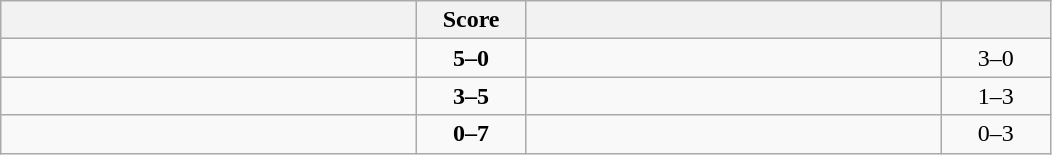<table class="wikitable" style="text-align: center; ">
<tr>
<th align="right" width="270"></th>
<th width="65">Score</th>
<th align="left" width="270"></th>
<th width="65"></th>
</tr>
<tr>
<td align="left"><strong></strong></td>
<td><strong>5–0</strong></td>
<td align="left"></td>
<td>3–0 <strong></strong></td>
</tr>
<tr>
<td align="left"></td>
<td><strong>3–5</strong></td>
<td align="left"><strong></strong></td>
<td>1–3 <strong></strong></td>
</tr>
<tr>
<td align="left"></td>
<td><strong>0–7</strong></td>
<td align="left"><strong></strong></td>
<td>0–3 <strong></strong></td>
</tr>
</table>
